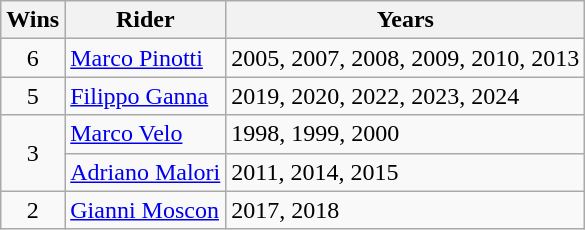<table class="wikitable">
<tr>
<th>Wins</th>
<th>Rider</th>
<th>Years</th>
</tr>
<tr>
<td align=center>6</td>
<td><a href='#'>Marco Pinotti</a></td>
<td>2005, 2007, 2008, 2009, 2010, 2013</td>
</tr>
<tr>
<td align=center>5</td>
<td><a href='#'>Filippo Ganna</a></td>
<td>2019, 2020, 2022, 2023, 2024</td>
</tr>
<tr>
<td align=center rowspan=2>3</td>
<td><a href='#'>Marco Velo</a></td>
<td>1998, 1999, 2000</td>
</tr>
<tr>
<td><a href='#'>Adriano Malori</a></td>
<td>2011, 2014, 2015</td>
</tr>
<tr>
<td align=center>2</td>
<td><a href='#'>Gianni Moscon</a></td>
<td>2017, 2018</td>
</tr>
</table>
